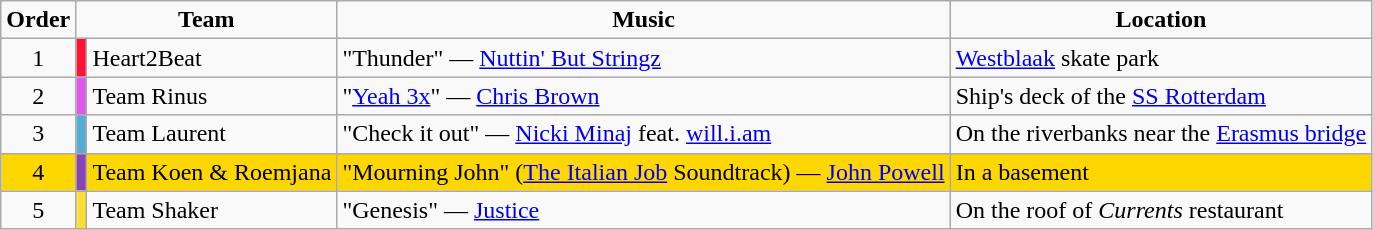<table class="wikitable">
<tr>
<td style="text-align:center;"><strong>Order</strong></td>
<td style="text-align:center;" colspan=2><strong>Team</strong></td>
<td style="text-align:center;"><strong>Music</strong></td>
<td style="text-align:center;"><strong>Location</strong></td>
</tr>
<tr>
<td style="text-align:center;">1</td>
<td bgcolor="#FF1234"></td>
<td><div>Heart2Beat</div></td>
<td>"Thunder" — <a href='#'>Nuttin' But Stringz</a></td>
<td><a href='#'>Westblaak</a> skate park</td>
</tr>
<tr>
<td style="text-align:center;">2</td>
<td bgcolor="#DE57EF"></td>
<td><div>Team Rinus</div></td>
<td>"<a href='#'>Yeah 3x</a>" — <a href='#'>Chris Brown</a></td>
<td>Ship's deck of the <a href='#'>SS Rotterdam</a></td>
</tr>
<tr>
<td style="text-align:center;">3</td>
<td bgcolor="#52ACD3"></td>
<td><div>Team Laurent</div></td>
<td>"Check it out" — <a href='#'>Nicki Minaj</a> feat. <a href='#'>will.i.am</a></td>
<td>On the riverbanks near the <a href='#'>Erasmus bridge</a></td>
</tr>
<tr bgcolor="gold">
<td style="text-align:center;">4</td>
<td bgcolor="#8743BA"></td>
<td><div>Team Koen & Roemjana</div></td>
<td>"Mourning John" (<a href='#'>The Italian Job</a> Soundtrack) — <a href='#'>John Powell</a></td>
<td>In a basement</td>
</tr>
<tr>
<td style="text-align:center;">5</td>
<td bgcolor="#FFDE34"></td>
<td><div>Team Shaker</div></td>
<td>"Genesis" — <a href='#'>Justice</a></td>
<td>On the roof of <em>Currents</em> restaurant</td>
</tr>
</table>
